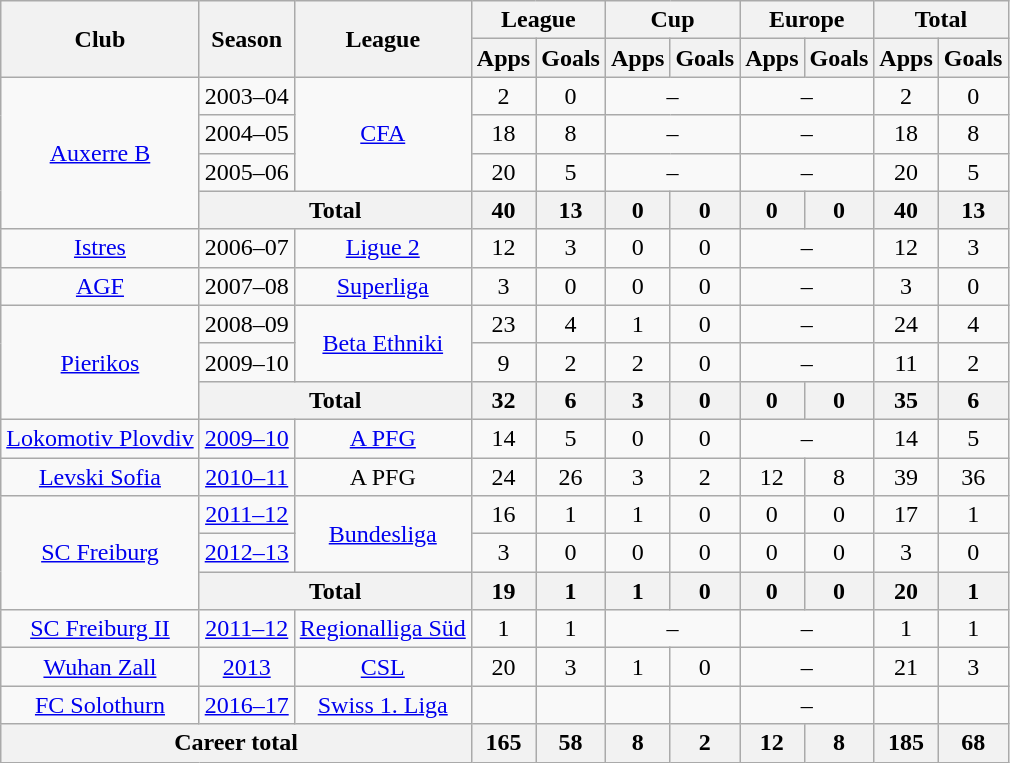<table class="wikitable" style="text-align:center">
<tr>
<th rowspan="2">Club</th>
<th rowspan="2">Season</th>
<th rowspan="2">League</th>
<th colspan="2">League</th>
<th colspan="2">Cup</th>
<th colspan="2">Europe</th>
<th colspan="2">Total</th>
</tr>
<tr>
<th>Apps</th>
<th>Goals</th>
<th>Apps</th>
<th>Goals</th>
<th>Apps</th>
<th>Goals</th>
<th>Apps</th>
<th>Goals</th>
</tr>
<tr>
<td rowspan="4"><a href='#'>Auxerre B</a></td>
<td>2003–04</td>
<td rowspan="3"><a href='#'>CFA</a></td>
<td>2</td>
<td>0</td>
<td colspan="2">–</td>
<td colspan="2">–</td>
<td>2</td>
<td>0</td>
</tr>
<tr>
<td>2004–05</td>
<td>18</td>
<td>8</td>
<td colspan="2">–</td>
<td colspan="2">–</td>
<td>18</td>
<td>8</td>
</tr>
<tr>
<td>2005–06</td>
<td>20</td>
<td>5</td>
<td colspan="2">–</td>
<td colspan="2">–</td>
<td>20</td>
<td>5</td>
</tr>
<tr>
<th colspan="2">Total</th>
<th>40</th>
<th>13</th>
<th>0</th>
<th>0</th>
<th>0</th>
<th>0</th>
<th>40</th>
<th>13</th>
</tr>
<tr>
<td><a href='#'>Istres</a></td>
<td>2006–07</td>
<td><a href='#'>Ligue 2</a></td>
<td>12</td>
<td>3</td>
<td>0</td>
<td>0</td>
<td colspan="2">–</td>
<td>12</td>
<td>3</td>
</tr>
<tr>
<td><a href='#'>AGF</a></td>
<td>2007–08</td>
<td><a href='#'>Superliga</a></td>
<td>3</td>
<td>0</td>
<td>0</td>
<td>0</td>
<td colspan="2">–</td>
<td>3</td>
<td>0</td>
</tr>
<tr>
<td rowspan="3"><a href='#'>Pierikos</a></td>
<td>2008–09</td>
<td rowspan="2"><a href='#'>Beta Ethniki</a></td>
<td>23</td>
<td>4</td>
<td>1</td>
<td>0</td>
<td colspan="2">–</td>
<td>24</td>
<td>4</td>
</tr>
<tr>
<td>2009–10</td>
<td>9</td>
<td>2</td>
<td>2</td>
<td>0</td>
<td colspan="2">–</td>
<td>11</td>
<td>2</td>
</tr>
<tr>
<th colspan="2">Total</th>
<th>32</th>
<th>6</th>
<th>3</th>
<th>0</th>
<th>0</th>
<th>0</th>
<th>35</th>
<th>6</th>
</tr>
<tr>
<td><a href='#'>Lokomotiv Plovdiv</a></td>
<td><a href='#'>2009–10</a></td>
<td><a href='#'>A PFG</a></td>
<td>14</td>
<td>5</td>
<td>0</td>
<td>0</td>
<td colspan="2">–</td>
<td>14</td>
<td>5</td>
</tr>
<tr>
<td><a href='#'>Levski Sofia</a></td>
<td><a href='#'>2010–11</a></td>
<td>A PFG</td>
<td>24</td>
<td>26</td>
<td>3</td>
<td>2</td>
<td>12</td>
<td>8</td>
<td>39</td>
<td>36</td>
</tr>
<tr>
<td rowspan="3"><a href='#'>SC Freiburg</a></td>
<td><a href='#'>2011–12</a></td>
<td rowspan="2"><a href='#'>Bundesliga</a></td>
<td>16</td>
<td>1</td>
<td>1</td>
<td>0</td>
<td>0</td>
<td>0</td>
<td>17</td>
<td>1</td>
</tr>
<tr>
<td><a href='#'>2012–13</a></td>
<td>3</td>
<td>0</td>
<td>0</td>
<td>0</td>
<td>0</td>
<td>0</td>
<td>3</td>
<td>0</td>
</tr>
<tr>
<th colspan="2">Total</th>
<th>19</th>
<th>1</th>
<th>1</th>
<th>0</th>
<th>0</th>
<th>0</th>
<th>20</th>
<th>1</th>
</tr>
<tr>
<td><a href='#'>SC Freiburg II</a></td>
<td><a href='#'>2011–12</a></td>
<td><a href='#'>Regionalliga Süd</a></td>
<td>1</td>
<td>1</td>
<td colspan="2">–</td>
<td colspan="2">–</td>
<td>1</td>
<td>1</td>
</tr>
<tr>
<td><a href='#'>Wuhan Zall</a></td>
<td><a href='#'>2013</a></td>
<td><a href='#'>CSL</a></td>
<td>20</td>
<td>3</td>
<td>1</td>
<td>0</td>
<td colspan="2">–</td>
<td>21</td>
<td>3</td>
</tr>
<tr>
<td><a href='#'>FC Solothurn</a></td>
<td><a href='#'>2016–17</a></td>
<td><a href='#'>Swiss 1. Liga</a></td>
<td></td>
<td></td>
<td></td>
<td></td>
<td colspan="2">–</td>
<td></td>
<td></td>
</tr>
<tr>
<th colspan="3">Career total</th>
<th>165</th>
<th>58</th>
<th>8</th>
<th>2</th>
<th>12</th>
<th>8</th>
<th>185</th>
<th>68</th>
</tr>
</table>
